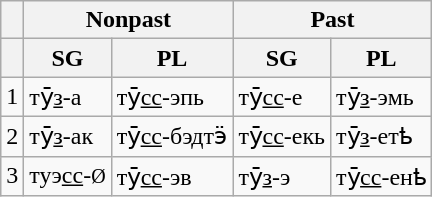<table class="wikitable">
<tr>
<th></th>
<th colspan="2">Nonpast</th>
<th colspan="2">Past</th>
</tr>
<tr>
<th></th>
<th>SG</th>
<th>PL</th>
<th>SG</th>
<th>PL</th>
</tr>
<tr>
<td>1</td>
<td>тӯ<u>з</u>-а</td>
<td>тӯ<u>сс</u>-эпь</td>
<td>тӯ<u>сс</u>-е</td>
<td>тӯ<u>з</u>-эмь</td>
</tr>
<tr>
<td>2</td>
<td>тӯ<u>з</u>-ак</td>
<td>тӯ<u>сс</u>-бэдтӭ</td>
<td>тӯ<u>сс</u>-екь</td>
<td>тӯ<u>з</u>-етҍ</td>
</tr>
<tr>
<td>3</td>
<td>туэ<u>сс</u>-<small>Ø</small></td>
<td>тӯ<u>сс</u>-эв</td>
<td>тӯ<u>з</u>-э</td>
<td>тӯ<u>сс</u>-енҍ</td>
</tr>
</table>
